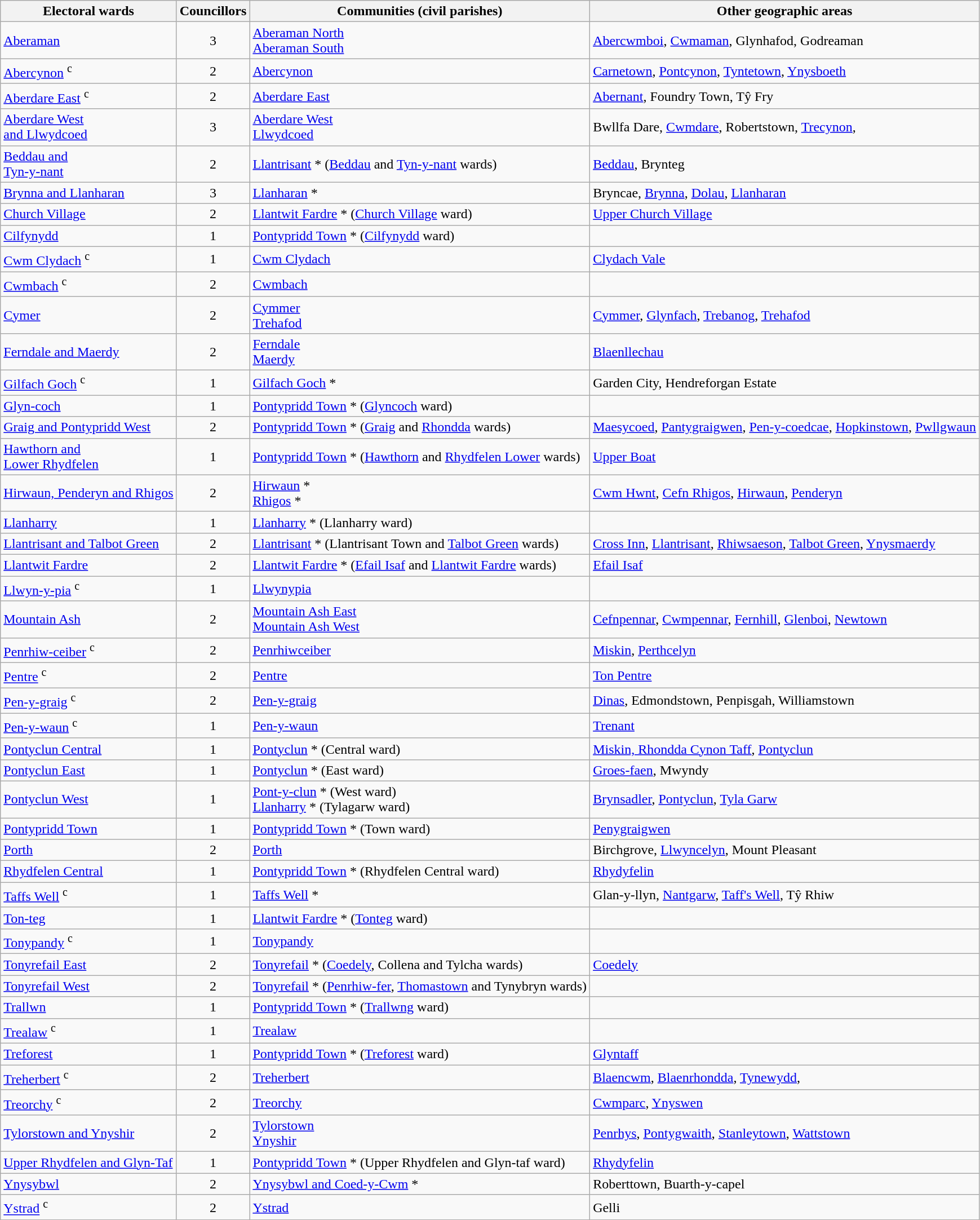<table class="wikitable">
<tr>
<th>Electoral wards</th>
<th>Councillors</th>
<th>Communities (civil parishes)</th>
<th>Other geographic areas</th>
</tr>
<tr>
<td><a href='#'>Aberaman</a></td>
<td align="center">3</td>
<td><a href='#'>Aberaman North</a><br><a href='#'>Aberaman South</a></td>
<td><a href='#'>Abercwmboi</a>, <a href='#'>Cwmaman</a>, Glynhafod, Godreaman</td>
</tr>
<tr>
<td><a href='#'>Abercynon</a> <sup>c</sup></td>
<td align="center">2</td>
<td><a href='#'>Abercynon</a></td>
<td><a href='#'>Carnetown</a>, <a href='#'>Pontcynon</a>, <a href='#'>Tyntetown</a>, <a href='#'>Ynysboeth</a></td>
</tr>
<tr>
<td><a href='#'>Aberdare East</a> <sup>c</sup></td>
<td align="center">2</td>
<td><a href='#'>Aberdare East</a></td>
<td><a href='#'>Abernant</a>, Foundry Town, Tŷ Fry</td>
</tr>
<tr>
<td><a href='#'>Aberdare West<br>and Llwydcoed</a></td>
<td align="center">3</td>
<td><a href='#'>Aberdare West</a><br><a href='#'>Llwydcoed</a></td>
<td>Bwllfa Dare, <a href='#'>Cwmdare</a>, Robertstown, <a href='#'>Trecynon</a>,</td>
</tr>
<tr>
<td><a href='#'>Beddau and<br>Tyn-y-nant</a></td>
<td align="center">2</td>
<td><a href='#'>Llantrisant</a> * (<a href='#'>Beddau</a> and <a href='#'>Tyn-y-nant</a> wards)</td>
<td><a href='#'>Beddau</a>, Brynteg</td>
</tr>
<tr>
<td><a href='#'>Brynna and Llanharan</a></td>
<td align="center">3</td>
<td><a href='#'>Llanharan</a> *</td>
<td>Bryncae, <a href='#'>Brynna</a>, <a href='#'>Dolau</a>, <a href='#'>Llanharan</a></td>
</tr>
<tr>
<td><a href='#'>Church Village</a></td>
<td align="center">2</td>
<td><a href='#'>Llantwit Fardre</a> * (<a href='#'>Church Village</a> ward)</td>
<td><a href='#'>Upper Church Village</a></td>
</tr>
<tr>
<td><a href='#'>Cilfynydd</a></td>
<td align="center">1</td>
<td><a href='#'>Pontypridd Town</a> * (<a href='#'>Cilfynydd</a> ward)</td>
<td></td>
</tr>
<tr>
<td><a href='#'>Cwm Clydach</a> <sup>c</sup></td>
<td align="center">1</td>
<td><a href='#'>Cwm Clydach</a></td>
<td><a href='#'>Clydach Vale</a></td>
</tr>
<tr>
<td><a href='#'>Cwmbach</a> <sup>c</sup></td>
<td align="center">2</td>
<td><a href='#'>Cwmbach</a></td>
<td></td>
</tr>
<tr>
<td><a href='#'>Cymer</a></td>
<td align="center">2</td>
<td><a href='#'>Cymmer</a><br><a href='#'>Trehafod</a></td>
<td><a href='#'>Cymmer</a>, <a href='#'>Glynfach</a>, <a href='#'>Trebanog</a>, <a href='#'>Trehafod</a></td>
</tr>
<tr>
<td><a href='#'>Ferndale and Maerdy</a></td>
<td align="center">2</td>
<td><a href='#'>Ferndale</a><br><a href='#'>Maerdy</a></td>
<td><a href='#'>Blaenllechau</a></td>
</tr>
<tr>
<td><a href='#'>Gilfach Goch</a> <sup>c</sup></td>
<td align="center">1</td>
<td><a href='#'>Gilfach Goch</a> *</td>
<td>Garden City, Hendreforgan Estate</td>
</tr>
<tr>
<td><a href='#'>Glyn-coch</a></td>
<td align="center">1</td>
<td><a href='#'>Pontypridd Town</a> * (<a href='#'>Glyncoch</a> ward)</td>
<td></td>
</tr>
<tr>
<td><a href='#'>Graig and Pontypridd West</a></td>
<td align="center">2</td>
<td><a href='#'>Pontypridd Town</a> * (<a href='#'>Graig</a> and <a href='#'>Rhondda</a> wards)</td>
<td><a href='#'>Maesycoed</a>, <a href='#'>Pantygraigwen</a>, <a href='#'>Pen-y-coedcae</a>, <a href='#'>Hopkinstown</a>, <a href='#'>Pwllgwaun</a></td>
</tr>
<tr>
<td><a href='#'>Hawthorn and<br>Lower Rhydfelen</a></td>
<td align="center">1</td>
<td><a href='#'>Pontypridd Town</a> * (<a href='#'>Hawthorn</a> and <a href='#'>Rhydfelen Lower</a> wards)</td>
<td><a href='#'>Upper Boat</a></td>
</tr>
<tr>
<td><a href='#'>Hirwaun, Penderyn and Rhigos</a></td>
<td align="center">2</td>
<td><a href='#'>Hirwaun</a> *<br><a href='#'>Rhigos</a> *</td>
<td><a href='#'>Cwm Hwnt</a>, <a href='#'>Cefn Rhigos</a>, <a href='#'>Hirwaun</a>, <a href='#'>Penderyn</a></td>
</tr>
<tr>
<td><a href='#'>Llanharry</a></td>
<td align="center">1</td>
<td><a href='#'>Llanharry</a> * (Llanharry ward)</td>
<td></td>
</tr>
<tr>
<td><a href='#'>Llantrisant and Talbot Green</a></td>
<td align="center">2</td>
<td><a href='#'>Llantrisant</a> * (Llantrisant Town  and <a href='#'>Talbot Green</a> wards)</td>
<td><a href='#'>Cross Inn</a>, <a href='#'>Llantrisant</a>, <a href='#'>Rhiwsaeson</a>, <a href='#'>Talbot Green</a>, <a href='#'>Ynysmaerdy</a></td>
</tr>
<tr>
<td><a href='#'>Llantwit Fardre</a></td>
<td align="center">2</td>
<td><a href='#'>Llantwit Fardre</a> * (<a href='#'>Efail Isaf</a> and <a href='#'>Llantwit Fardre</a> wards)</td>
<td><a href='#'>Efail Isaf</a></td>
</tr>
<tr>
<td><a href='#'>Llwyn-y-pia</a> <sup>c</sup></td>
<td align="center">1</td>
<td><a href='#'>Llwynypia</a></td>
<td></td>
</tr>
<tr>
<td><a href='#'>Mountain Ash</a></td>
<td align="center">2</td>
<td><a href='#'>Mountain Ash East</a><br><a href='#'>Mountain Ash West</a></td>
<td><a href='#'>Cefnpennar</a>, <a href='#'>Cwmpennar</a>, <a href='#'>Fernhill</a>, <a href='#'>Glenboi</a>, <a href='#'>Newtown</a></td>
</tr>
<tr>
<td><a href='#'>Penrhiw-ceiber</a> <sup>c</sup></td>
<td align="center">2</td>
<td><a href='#'>Penrhiwceiber</a></td>
<td><a href='#'>Miskin</a>, <a href='#'>Perthcelyn</a></td>
</tr>
<tr>
<td><a href='#'>Pentre</a> <sup>c</sup></td>
<td align="center">2</td>
<td><a href='#'>Pentre</a></td>
<td><a href='#'>Ton Pentre</a></td>
</tr>
<tr>
<td><a href='#'>Pen-y-graig</a> <sup>c</sup></td>
<td align="center">2</td>
<td><a href='#'>Pen-y-graig</a></td>
<td><a href='#'>Dinas</a>, Edmondstown, Penpisgah, Williamstown</td>
</tr>
<tr>
<td><a href='#'>Pen-y-waun</a> <sup>c</sup></td>
<td align="center">1</td>
<td><a href='#'>Pen-y-waun</a></td>
<td><a href='#'>Trenant</a></td>
</tr>
<tr>
<td><a href='#'>Pontyclun Central</a></td>
<td align="center">1</td>
<td><a href='#'>Pontyclun</a> * (Central ward)</td>
<td><a href='#'>Miskin, Rhondda Cynon Taff</a>, <a href='#'>Pontyclun</a></td>
</tr>
<tr>
<td><a href='#'>Pontyclun East</a></td>
<td align="center">1</td>
<td><a href='#'>Pontyclun</a> * (East ward)</td>
<td><a href='#'>Groes-faen</a>, Mwyndy</td>
</tr>
<tr>
<td><a href='#'>Pontyclun West</a></td>
<td align="center">1</td>
<td><a href='#'>Pont-y-clun</a> * (West ward)<br><a href='#'>Llanharry</a> * (Tylagarw ward)</td>
<td><a href='#'>Brynsadler</a>, <a href='#'>Pontyclun</a>, <a href='#'>Tyla Garw</a></td>
</tr>
<tr>
<td><a href='#'>Pontypridd Town</a></td>
<td align="center">1</td>
<td><a href='#'>Pontypridd Town</a> * (Town ward)</td>
<td><a href='#'>Penygraigwen</a></td>
</tr>
<tr>
<td><a href='#'>Porth</a></td>
<td align="center">2</td>
<td><a href='#'>Porth</a></td>
<td>Birchgrove, <a href='#'>Llwyncelyn</a>, Mount Pleasant</td>
</tr>
<tr>
<td><a href='#'>Rhydfelen Central</a></td>
<td align="center">1</td>
<td><a href='#'>Pontypridd Town</a> * (Rhydfelen Central ward)</td>
<td><a href='#'>Rhydyfelin</a></td>
</tr>
<tr>
<td><a href='#'>Taffs Well</a> <sup>c</sup></td>
<td align="center">1</td>
<td><a href='#'>Taffs Well</a> *</td>
<td>Glan-y-llyn, <a href='#'>Nantgarw</a>, <a href='#'>Taff's Well</a>, Tŷ Rhiw</td>
</tr>
<tr>
<td><a href='#'>Ton-teg</a></td>
<td align="center">1</td>
<td><a href='#'>Llantwit Fardre</a> * (<a href='#'>Tonteg</a> ward)</td>
<td></td>
</tr>
<tr>
<td><a href='#'>Tonypandy</a> <sup>c</sup></td>
<td align="center">1</td>
<td><a href='#'>Tonypandy</a></td>
<td></td>
</tr>
<tr>
<td><a href='#'>Tonyrefail East</a></td>
<td align="center">2</td>
<td><a href='#'>Tonyrefail</a> * (<a href='#'>Coedely</a>, Collena and Tylcha wards)</td>
<td><a href='#'>Coedely</a></td>
</tr>
<tr>
<td><a href='#'>Tonyrefail West</a></td>
<td align="center">2</td>
<td><a href='#'>Tonyrefail</a> * (<a href='#'>Penrhiw-fer</a>, <a href='#'>Thomastown</a> and Tynybryn wards)</td>
<td></td>
</tr>
<tr>
<td><a href='#'>Trallwn</a></td>
<td align="center">1</td>
<td><a href='#'>Pontypridd Town</a> * (<a href='#'>Trallwng</a> ward)</td>
<td></td>
</tr>
<tr>
<td><a href='#'>Trealaw</a> <sup>c</sup></td>
<td align="center">1</td>
<td><a href='#'>Trealaw</a></td>
<td></td>
</tr>
<tr>
<td><a href='#'>Treforest</a></td>
<td align="center">1</td>
<td><a href='#'>Pontypridd Town</a> * (<a href='#'>Treforest</a> ward)</td>
<td><a href='#'>Glyntaff</a></td>
</tr>
<tr>
<td><a href='#'>Treherbert</a> <sup>c</sup></td>
<td align="center">2</td>
<td><a href='#'>Treherbert</a></td>
<td><a href='#'>Blaencwm</a>, <a href='#'>Blaenrhondda</a>, <a href='#'>Tynewydd</a>,</td>
</tr>
<tr>
<td><a href='#'>Treorchy</a> <sup>c</sup></td>
<td align="center">2</td>
<td><a href='#'>Treorchy</a></td>
<td><a href='#'>Cwmparc</a>, <a href='#'>Ynyswen</a></td>
</tr>
<tr>
<td><a href='#'>Tylorstown and Ynyshir</a></td>
<td align="center">2</td>
<td><a href='#'>Tylorstown</a><br><a href='#'>Ynyshir</a></td>
<td><a href='#'>Penrhys</a>, <a href='#'>Pontygwaith</a>, <a href='#'>Stanleytown</a>, <a href='#'>Wattstown</a></td>
</tr>
<tr>
<td><a href='#'>Upper Rhydfelen and Glyn-Taf</a></td>
<td align="center">1</td>
<td><a href='#'>Pontypridd Town</a> * (Upper Rhydfelen and Glyn-taf ward)</td>
<td><a href='#'>Rhydyfelin</a></td>
</tr>
<tr>
<td><a href='#'>Ynysybwl</a></td>
<td align="center">2</td>
<td><a href='#'>Ynysybwl and Coed-y-Cwm</a> *</td>
<td>Roberttown, Buarth-y-capel</td>
</tr>
<tr>
<td><a href='#'>Ystrad</a> <sup>c</sup></td>
<td align="center">2</td>
<td><a href='#'>Ystrad</a></td>
<td>Gelli</td>
</tr>
</table>
